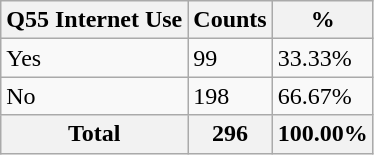<table class="wikitable sortable">
<tr>
<th>Q55 Internet Use</th>
<th>Counts</th>
<th>%</th>
</tr>
<tr>
<td>Yes</td>
<td>99</td>
<td>33.33%</td>
</tr>
<tr>
<td>No</td>
<td>198</td>
<td>66.67%</td>
</tr>
<tr>
<th>Total</th>
<th>296</th>
<th>100.00%</th>
</tr>
</table>
